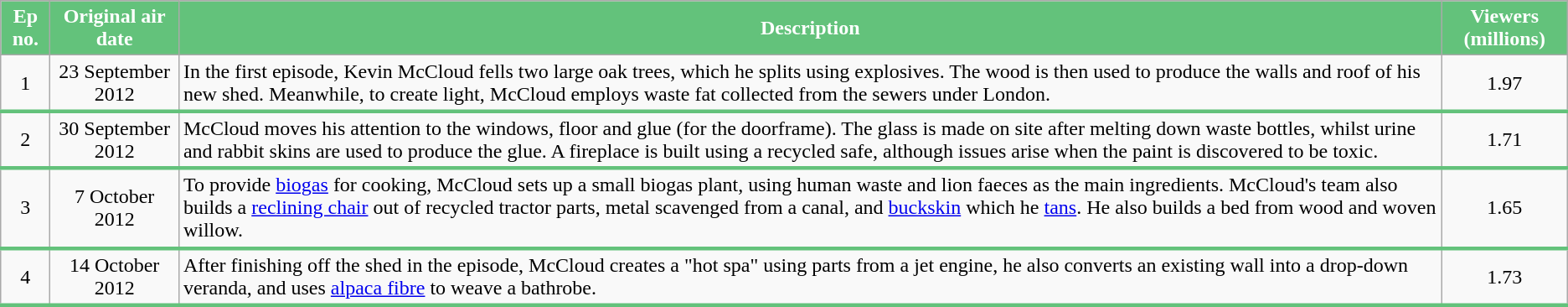<table class="wikitable" style="text-align:center;">
<tr>
<th style="background:#63c27b; color:#fff;">Ep no.</th>
<th style="background:#63c27b; color:#fff;">Original air date</th>
<th style="background:#63c27b; color:#fff;">Description</th>
<th style="background:#63c27b; color:#fff;">Viewers (millions)</th>
</tr>
<tr style="border-bottom:3px solid #63c27b">
<td>1</td>
<td>23 September 2012</td>
<td style="text-align:left;">In the first episode, Kevin McCloud fells two large oak trees, which he splits using explosives. The wood is then used to produce the walls and roof of his new shed. Meanwhile, to create light, McCloud employs waste fat collected from the sewers under London.</td>
<td>1.97</td>
</tr>
<tr style="border-bottom:3px solid #63c27b">
<td>2</td>
<td>30 September 2012</td>
<td style="text-align:left;">McCloud moves his attention to the windows, floor and glue (for the doorframe). The glass is made on site after melting down waste bottles, whilst urine and rabbit skins are used to produce the glue. A fireplace is built using a recycled safe, although issues arise when the paint is discovered to be toxic.</td>
<td>1.71</td>
</tr>
<tr style="border-bottom:3px solid #63c27b">
<td>3</td>
<td>7 October 2012</td>
<td style="text-align:left;">To provide <a href='#'>biogas</a> for cooking, McCloud sets up a small biogas plant, using human waste and lion faeces as the main ingredients. McCloud's team also builds a <a href='#'>reclining chair</a> out of recycled tractor parts, metal scavenged from a canal, and <a href='#'>buckskin</a> which he <a href='#'>tans</a>. He also builds a bed from wood and woven willow.</td>
<td>1.65</td>
</tr>
<tr style="border-bottom:3px solid #63c27b">
<td>4</td>
<td>14 October 2012</td>
<td style="text-align:left;">After finishing off the shed in the episode, McCloud creates a "hot spa" using parts from a jet engine, he also converts an existing wall into a drop-down veranda, and uses <a href='#'>alpaca fibre</a> to weave a bathrobe.</td>
<td>1.73</td>
</tr>
</table>
